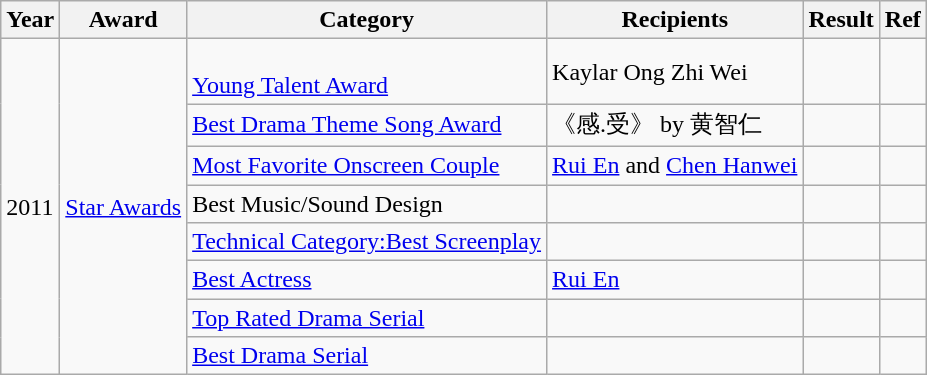<table class="wikitable">
<tr>
<th>Year</th>
<th>Award</th>
<th>Category</th>
<th>Recipients</th>
<th>Result</th>
<th>Ref</th>
</tr>
<tr>
<td rowspan="8">2011</td>
<td rowspan="8"><a href='#'>Star Awards</a></td>
<td><br><a href='#'>Young Talent Award</a></td>
<td>Kaylar Ong Zhi Wei</td>
<td></td>
<td></td>
</tr>
<tr>
<td><a href='#'>Best Drama Theme Song Award</a></td>
<td>《感.受》 by 黄智仁</td>
<td></td>
<td></td>
</tr>
<tr>
<td><a href='#'>Most Favorite Onscreen Couple</a></td>
<td><a href='#'>Rui En</a> and <a href='#'>Chen Hanwei</a></td>
<td></td>
<td></td>
</tr>
<tr>
<td>Best Music/Sound Design</td>
<td></td>
<td></td>
<td></td>
</tr>
<tr>
<td><a href='#'>Technical Category:Best Screenplay</a></td>
<td></td>
<td></td>
<td></td>
</tr>
<tr>
<td><a href='#'>Best Actress</a></td>
<td><a href='#'>Rui En</a></td>
<td></td>
<td></td>
</tr>
<tr>
<td><a href='#'>Top Rated Drama Serial</a></td>
<td></td>
<td></td>
<td></td>
</tr>
<tr>
<td><a href='#'>Best Drama Serial</a></td>
<td></td>
<td></td>
<td></td>
</tr>
</table>
